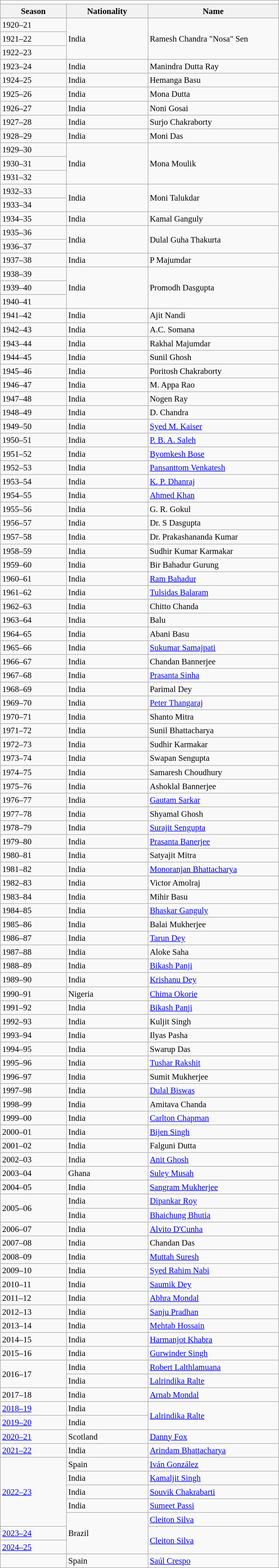<table class="wikitable" style="font-size:95%; width:40%; text-align:left">
<tr>
<td Colspan="3"></td>
</tr>
<tr>
<th width="10%">Season</th>
<th width="10%">Nationality</th>
<th width="20%">Name</th>
</tr>
<tr>
<td>1920–21</td>
<td rowspan="3";align="left"> India</td>
<td rowspan="3";align="left">Ramesh Chandra "Nosa" Sen</td>
</tr>
<tr>
<td>1921–22</td>
</tr>
<tr>
<td>1922–23</td>
</tr>
<tr>
<td>1923–24</td>
<td align="left"> India</td>
<td>Manindra Dutta Ray</td>
</tr>
<tr>
<td>1924–25</td>
<td align="left"> India</td>
<td>Hemanga Basu</td>
</tr>
<tr>
<td>1925–26</td>
<td align="left"> India</td>
<td>Mona Dutta</td>
</tr>
<tr>
<td>1926–27</td>
<td align="left"> India</td>
<td>Noni Gosai</td>
</tr>
<tr>
<td>1927–28</td>
<td align="left"> India</td>
<td>Surjo Chakraborty</td>
</tr>
<tr>
<td>1928–29</td>
<td align="left"> India</td>
<td>Moni Das</td>
</tr>
<tr>
<td>1929–30</td>
<td rowspan="3";align="left"> India</td>
<td rowspan="3";align="left">Mona Moulik</td>
</tr>
<tr>
<td>1930–31</td>
</tr>
<tr>
<td>1931–32</td>
</tr>
<tr>
<td>1932–33</td>
<td rowspan="2";align="left"> India</td>
<td rowspan="2";align="left">Moni Talukdar</td>
</tr>
<tr>
<td>1933–34</td>
</tr>
<tr>
<td>1934–35</td>
<td align="left"> India</td>
<td>Kamal Ganguly</td>
</tr>
<tr>
<td>1935–36</td>
<td rowspan="2";align="left"> India</td>
<td rowspan="2";align="left">Dulal Guha Thakurta</td>
</tr>
<tr>
<td>1936–37</td>
</tr>
<tr>
<td>1937–38</td>
<td align="left"> India</td>
<td>P Majumdar</td>
</tr>
<tr>
<td>1938–39</td>
<td rowspan="3";align="left"> India</td>
<td rowspan="3";align="left">Promodh Dasgupta</td>
</tr>
<tr>
<td>1939–40</td>
</tr>
<tr>
<td>1940–41</td>
</tr>
<tr>
<td>1941–42</td>
<td align="left"> India</td>
<td>Ajit Nandi</td>
</tr>
<tr>
<td>1942–43</td>
<td align="left"> India</td>
<td>A.C. Somana</td>
</tr>
<tr>
<td>1943–44</td>
<td align="left"> India</td>
<td>Rakhal Majumdar</td>
</tr>
<tr>
<td>1944–45</td>
<td align="left"> India</td>
<td>Sunil Ghosh</td>
</tr>
<tr>
<td>1945–46</td>
<td align="left"> India</td>
<td>Poritosh Chakraborty</td>
</tr>
<tr>
<td>1946–47</td>
<td align="left"> India</td>
<td>M. Appa Rao</td>
</tr>
<tr>
<td>1947–48</td>
<td align="left"> India</td>
<td>Nogen Ray</td>
</tr>
<tr>
<td>1948–49</td>
<td align="left"> India</td>
<td>D. Chandra</td>
</tr>
<tr>
<td>1949–50</td>
<td align="left"> India</td>
<td><a href='#'>Syed M. Kaiser</a></td>
</tr>
<tr>
<td>1950–51</td>
<td align="left"> India</td>
<td><a href='#'>P. B. A. Saleh</a></td>
</tr>
<tr>
<td>1951–52</td>
<td align="left"> India</td>
<td><a href='#'>Byomkesh Bose</a></td>
</tr>
<tr>
<td>1952–53</td>
<td align="left"> India</td>
<td><a href='#'>Pansanttom Venkatesh</a></td>
</tr>
<tr>
<td>1953–54</td>
<td align="left"> India</td>
<td><a href='#'>K. P. Dhanraj</a></td>
</tr>
<tr>
<td>1954–55</td>
<td align="left"> India</td>
<td><a href='#'>Ahmed Khan</a></td>
</tr>
<tr>
<td>1955–56</td>
<td align="left"> India</td>
<td>G. R. Gokul</td>
</tr>
<tr>
<td>1956–57</td>
<td align="left"> India</td>
<td>Dr. S Dasgupta</td>
</tr>
<tr>
<td>1957–58</td>
<td align="left"> India</td>
<td>Dr. Prakashananda Kumar</td>
</tr>
<tr>
<td>1958–59</td>
<td align="left"> India</td>
<td>Sudhir Kumar Karmakar</td>
</tr>
<tr>
<td>1959–60</td>
<td align="left"> India</td>
<td>Bir Bahadur Gurung</td>
</tr>
<tr>
<td>1960–61</td>
<td align="left"> India</td>
<td><a href='#'>Ram Bahadur</a></td>
</tr>
<tr>
<td>1961–62</td>
<td align="left"> India</td>
<td><a href='#'>Tulsidas Balaram</a></td>
</tr>
<tr>
<td>1962–63</td>
<td align="left"> India</td>
<td>Chitto Chanda</td>
</tr>
<tr>
<td>1963–64</td>
<td align="left"> India</td>
<td>Balu</td>
</tr>
<tr>
<td>1964–65</td>
<td align="left"> India</td>
<td>Abani Basu</td>
</tr>
<tr>
<td>1965–66</td>
<td align="left"> India</td>
<td><a href='#'>Sukumar Samajpati</a></td>
</tr>
<tr>
<td>1966–67</td>
<td align="left"> India</td>
<td>Chandan Bannerjee</td>
</tr>
<tr>
<td>1967–68</td>
<td align="left"> India</td>
<td><a href='#'>Prasanta Sinha</a></td>
</tr>
<tr>
<td>1968–69</td>
<td align="left"> India</td>
<td>Parimal Dey</td>
</tr>
<tr>
<td>1969–70</td>
<td align="left"> India</td>
<td><a href='#'>Peter Thangaraj</a></td>
</tr>
<tr>
<td>1970–71</td>
<td align="left"> India</td>
<td>Shanto Mitra</td>
</tr>
<tr>
<td>1971–72</td>
<td align="left"> India</td>
<td>Sunil Bhattacharya</td>
</tr>
<tr>
<td>1972–73</td>
<td align="left"> India</td>
<td>Sudhir Karmakar</td>
</tr>
<tr>
<td>1973–74</td>
<td align="left"> India</td>
<td>Swapan Sengupta</td>
</tr>
<tr>
<td>1974–75</td>
<td align="left"> India</td>
<td>Samaresh Choudhury</td>
</tr>
<tr>
<td>1975–76</td>
<td align="left"> India</td>
<td>Ashoklal Bannerjee</td>
</tr>
<tr>
<td>1976–77</td>
<td align="left"> India</td>
<td><a href='#'>Gautam Sarkar</a></td>
</tr>
<tr>
<td>1977–78</td>
<td align="left"> India</td>
<td>Shyamal Ghosh</td>
</tr>
<tr>
<td>1978–79</td>
<td align="left"> India</td>
<td><a href='#'>Surajit Sengupta</a></td>
</tr>
<tr>
<td>1979–80</td>
<td align="left"> India</td>
<td><a href='#'>Prasanta Banerjee</a></td>
</tr>
<tr>
<td>1980–81</td>
<td align="left"> India</td>
<td>Satyajit Mitra</td>
</tr>
<tr>
<td>1981–82</td>
<td align="left"> India</td>
<td><a href='#'>Monoranjan Bhattacharya</a></td>
</tr>
<tr>
<td>1982–83</td>
<td align="left"> India</td>
<td>Victor Amolraj</td>
</tr>
<tr>
<td>1983–84</td>
<td align="left"> India</td>
<td>Mihir Basu</td>
</tr>
<tr>
<td>1984–85</td>
<td align="left"> India</td>
<td><a href='#'>Bhaskar Ganguly</a></td>
</tr>
<tr>
<td>1985–86</td>
<td align="left"> India</td>
<td>Balai Mukherjee</td>
</tr>
<tr>
<td>1986–87</td>
<td align="left"> India</td>
<td><a href='#'>Tarun Dey</a></td>
</tr>
<tr>
<td>1987–88</td>
<td align="left"> India</td>
<td>Aloke Saha</td>
</tr>
<tr>
<td>1988–89</td>
<td align="left"> India</td>
<td><a href='#'>Bikash Panji</a></td>
</tr>
<tr>
<td>1989–90</td>
<td align="left"> India</td>
<td><a href='#'>Krishanu Dey</a></td>
</tr>
<tr>
<td>1990–91</td>
<td align="left"> Nigeria</td>
<td><a href='#'>Chima Okorie</a></td>
</tr>
<tr>
<td>1991–92</td>
<td align="left"> India</td>
<td><a href='#'>Bikash Panji</a></td>
</tr>
<tr>
<td>1992–93</td>
<td align="left"> India</td>
<td>Kuljit Singh</td>
</tr>
<tr>
<td>1993–94</td>
<td align="left"> India</td>
<td>Ilyas Pasha</td>
</tr>
<tr>
<td>1994–95</td>
<td align="left"> India</td>
<td>Swarup Das</td>
</tr>
<tr>
<td>1995–96</td>
<td align="left"> India</td>
<td><a href='#'>Tushar Rakshit</a></td>
</tr>
<tr>
<td>1996–97</td>
<td align="left"> India</td>
<td>Sumit Mukherjee</td>
</tr>
<tr>
<td>1997–98</td>
<td align="left"> India</td>
<td><a href='#'>Dulal Biswas</a></td>
</tr>
<tr>
<td>1998–99</td>
<td align="left"> India</td>
<td>Amitava Chanda</td>
</tr>
<tr>
<td>1999–00</td>
<td align="left"> India</td>
<td><a href='#'>Carlton Chapman</a></td>
</tr>
<tr>
<td>2000–01</td>
<td align="left"> India</td>
<td><a href='#'>Bijen Singh</a></td>
</tr>
<tr>
<td>2001–02</td>
<td align="left"> India</td>
<td>Falguni Dutta</td>
</tr>
<tr>
<td>2002–03</td>
<td align="left"> India</td>
<td><a href='#'>Anit Ghosh</a></td>
</tr>
<tr>
<td>2003–04</td>
<td align="left"> Ghana</td>
<td><a href='#'>Suley Musah</a></td>
</tr>
<tr>
<td>2004–05</td>
<td align="left"> India</td>
<td><a href='#'>Sangram Mukherjee</a></td>
</tr>
<tr>
<td rowspan="2">2005–06</td>
<td align="left"> India</td>
<td><a href='#'>Dipankar Roy</a></td>
</tr>
<tr>
<td align="left"> India</td>
<td><a href='#'>Bhaichung Bhutia</a></td>
</tr>
<tr>
<td>2006–07</td>
<td align="left"> India</td>
<td><a href='#'>Alvito D'Cunha</a></td>
</tr>
<tr>
<td>2007–08</td>
<td align="left"> India</td>
<td>Chandan Das</td>
</tr>
<tr>
<td>2008–09</td>
<td align="left"> India</td>
<td><a href='#'>Muttah Suresh</a></td>
</tr>
<tr>
<td>2009–10</td>
<td align="left"> India</td>
<td><a href='#'>Syed Rahim Nabi</a></td>
</tr>
<tr>
<td>2010–11</td>
<td align="left"> India</td>
<td><a href='#'>Saumik Dey</a></td>
</tr>
<tr>
<td>2011–12</td>
<td align="left"> India</td>
<td><a href='#'>Abhra Mondal</a></td>
</tr>
<tr>
<td>2012–13</td>
<td align="left"> India</td>
<td><a href='#'>Sanju Pradhan</a></td>
</tr>
<tr>
<td>2013–14</td>
<td align="left"> India</td>
<td><a href='#'>Mehtab Hossain</a></td>
</tr>
<tr>
<td>2014–15</td>
<td align="left"> India</td>
<td><a href='#'>Harmanjot Khabra</a></td>
</tr>
<tr>
<td>2015–16</td>
<td align="left"> India</td>
<td><a href='#'>Gurwinder Singh</a></td>
</tr>
<tr>
<td rowspan=2>2016–17</td>
<td align="left"> India</td>
<td><a href='#'>Robert Lalthlamuana</a></td>
</tr>
<tr>
<td align="left"> India</td>
<td><a href='#'>Lalrindika Ralte</a></td>
</tr>
<tr>
<td>2017–18</td>
<td align="left"> India</td>
<td><a href='#'>Arnab Mondal</a></td>
</tr>
<tr>
<td><a href='#'>2018–19</a></td>
<td align="left"> India</td>
<td rowspan="2"><a href='#'>Lalrindika Ralte</a></td>
</tr>
<tr>
<td><a href='#'>2019–20</a></td>
<td align="left"> India</td>
</tr>
<tr>
<td><a href='#'>2020–21</a></td>
<td align="left"> Scotland</td>
<td><a href='#'>Danny Fox</a></td>
</tr>
<tr>
<td><a href='#'>2021–22</a></td>
<td align="left"> India</td>
<td><a href='#'>Arindam Bhattacharya</a></td>
</tr>
<tr>
<td rowspan=5><a href='#'>2022–23</a></td>
<td align="left"> Spain</td>
<td><a href='#'>Iván González</a></td>
</tr>
<tr>
<td align="left"> India</td>
<td><a href='#'>Kamaljit Singh</a></td>
</tr>
<tr>
<td align="left"> India</td>
<td><a href='#'>Souvik Chakrabarti</a></td>
</tr>
<tr>
<td align="left"> India</td>
<td><a href='#'>Sumeet Passi</a></td>
</tr>
<tr>
<td rowspan="3" align="left"> Brazil</td>
<td><a href='#'>Cleiton Silva</a></td>
</tr>
<tr>
<td rowspan=1><a href='#'>2023–24</a></td>
<td rowspan="2" ;align="left"><a href='#'>Cleiton Silva</a></td>
</tr>
<tr>
<td rowspan=1><a href='#'>2024–25</a></td>
</tr>
<tr>
<td></td>
<td align="left"> Spain</td>
<td><a href='#'>Saúl Crespo</a></td>
</tr>
</table>
